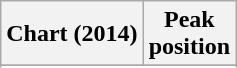<table class="wikitable sortable">
<tr>
<th>Chart (2014)</th>
<th>Peak<br>position</th>
</tr>
<tr>
</tr>
<tr>
</tr>
<tr>
</tr>
<tr>
</tr>
<tr>
</tr>
</table>
